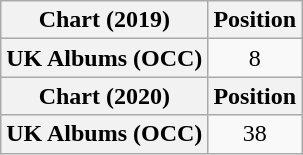<table class="wikitable plainrowheaders" style="text-align:center">
<tr>
<th scope="col">Chart (2019)</th>
<th scope="col">Position</th>
</tr>
<tr>
<th scope="row">UK Albums (OCC)</th>
<td>8</td>
</tr>
<tr>
<th scope="col">Chart (2020)</th>
<th scope="col">Position</th>
</tr>
<tr>
<th scope="row">UK Albums (OCC)</th>
<td>38</td>
</tr>
</table>
